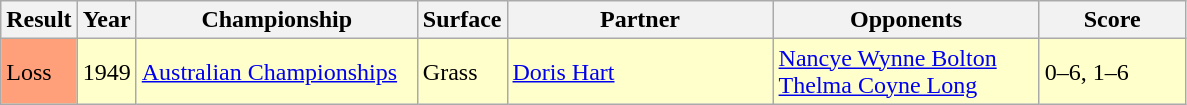<table class='sortable wikitable'>
<tr>
<th style="width:40px">Result</th>
<th style="width:30px">Year</th>
<th style="width:180px">Championship</th>
<th style="width:50px">Surface</th>
<th style="width:170px">Partner</th>
<th style="width:170px">Opponents</th>
<th style="width:90px" class="unsortable">Score</th>
</tr>
<tr style="background:#ffc;">
<td style="background:#ffa07a;">Loss</td>
<td>1949</td>
<td><a href='#'>Australian Championships</a></td>
<td>Grass</td>
<td> <a href='#'>Doris Hart</a></td>
<td> <a href='#'>Nancye Wynne Bolton</a> <br>  <a href='#'>Thelma Coyne Long</a></td>
<td>0–6, 1–6</td>
</tr>
</table>
